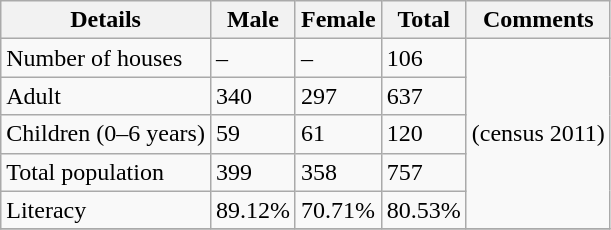<table class="wikitable sortable">
<tr>
<th>Details</th>
<th>Male</th>
<th>Female</th>
<th>Total</th>
<th>Comments</th>
</tr>
<tr>
<td>Number of houses</td>
<td>–</td>
<td>–</td>
<td>106</td>
<td rowspan="5">(census 2011)</td>
</tr>
<tr>
<td>Adult</td>
<td>340</td>
<td>297</td>
<td>637</td>
</tr>
<tr>
<td>Children (0–6 years)</td>
<td>59</td>
<td>61</td>
<td>120</td>
</tr>
<tr>
<td>Total population</td>
<td>399</td>
<td>358</td>
<td>757</td>
</tr>
<tr>
<td>Literacy</td>
<td>89.12%</td>
<td>70.71%</td>
<td>80.53%</td>
</tr>
<tr>
</tr>
</table>
